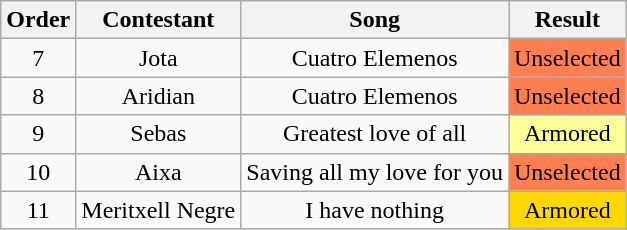<table class="wikitable" style="text-align:center">
<tr>
<th>Order</th>
<th>Contestant</th>
<th>Song</th>
<th>Result</th>
</tr>
<tr>
<td>7</td>
<td>Jota</td>
<td>Cuatro Elemenos</td>
<td bgcolor="coral">Unselected</td>
</tr>
<tr>
<td>8</td>
<td>Aridian</td>
<td>Cuatro Elemenos</td>
<td bgcolor="coral">Unselected</td>
</tr>
<tr>
<td>9</td>
<td>Sebas</td>
<td>Greatest love of all</td>
<td bgcolor="#FFFF99">Armored</td>
</tr>
<tr>
<td>10</td>
<td>Aixa</td>
<td>Saving all my love for you</td>
<td bgcolor="coral">Unselected</td>
</tr>
<tr>
<td>11</td>
<td>Meritxell Negre</td>
<td>I have nothing</td>
<td bgcolor="gold">Armored</td>
</tr>
</table>
